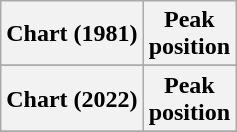<table class="wikitable sortable plainrowheaders">
<tr>
<th>Chart (1981)</th>
<th>Peak<br>position</th>
</tr>
<tr>
</tr>
<tr>
</tr>
<tr>
</tr>
<tr>
<th>Chart (2022)</th>
<th>Peak<br>position</th>
</tr>
<tr>
</tr>
<tr>
</tr>
</table>
